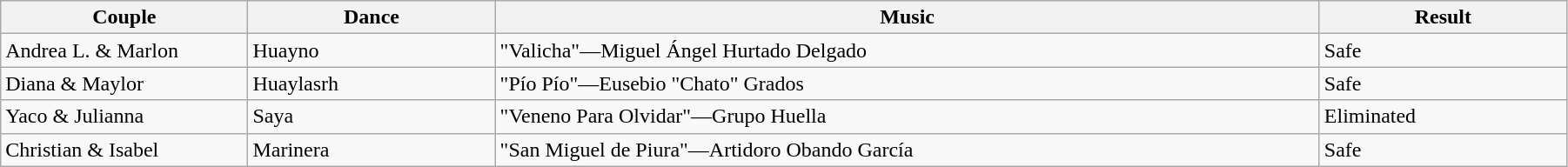<table class="wikitable sortable" style="width:95%;">
<tr>
<th style="width:15%;">Couple</th>
<th style="width:15%;">Dance</th>
<th style="width:50%;">Music</th>
<th style="width:15%;">Result</th>
</tr>
<tr>
<td>Andrea L. & Marlon</td>
<td>Huayno</td>
<td>"Valicha"—Miguel Ángel Hurtado Delgado</td>
<td>Safe</td>
</tr>
<tr>
<td>Diana & Maylor</td>
<td>Huaylasrh</td>
<td>"Pío Pío"—Eusebio "Chato" Grados</td>
<td>Safe</td>
</tr>
<tr>
<td>Yaco & Julianna</td>
<td>Saya</td>
<td>"Veneno Para Olvidar"—Grupo Huella</td>
<td>Eliminated</td>
</tr>
<tr>
<td>Christian & Isabel</td>
<td>Marinera</td>
<td>"San Miguel de Piura"—Artidoro Obando García</td>
<td>Safe</td>
</tr>
</table>
